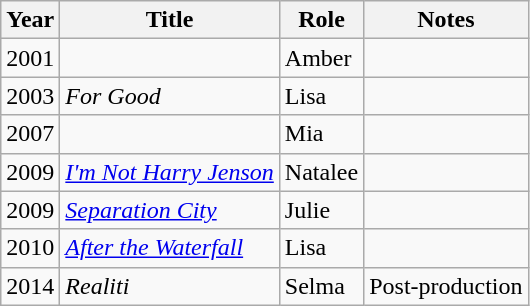<table class="wikitable sortable">
<tr>
<th>Year</th>
<th>Title</th>
<th>Role</th>
<th class="unsortable">Notes</th>
</tr>
<tr>
<td>2001</td>
<td><em></em></td>
<td>Amber</td>
<td></td>
</tr>
<tr>
<td>2003</td>
<td><em>For Good</em></td>
<td>Lisa</td>
<td></td>
</tr>
<tr>
<td>2007</td>
<td><em></em></td>
<td>Mia</td>
<td></td>
</tr>
<tr>
<td>2009</td>
<td><em><a href='#'>I'm Not Harry Jenson</a></em></td>
<td>Natalee</td>
<td></td>
</tr>
<tr>
<td>2009</td>
<td><em><a href='#'>Separation City</a></em></td>
<td>Julie</td>
<td></td>
</tr>
<tr>
<td>2010</td>
<td><em><a href='#'>After the Waterfall</a></em></td>
<td>Lisa</td>
<td></td>
</tr>
<tr>
<td>2014</td>
<td><em>Realiti</em></td>
<td>Selma</td>
<td>Post-production</td>
</tr>
</table>
